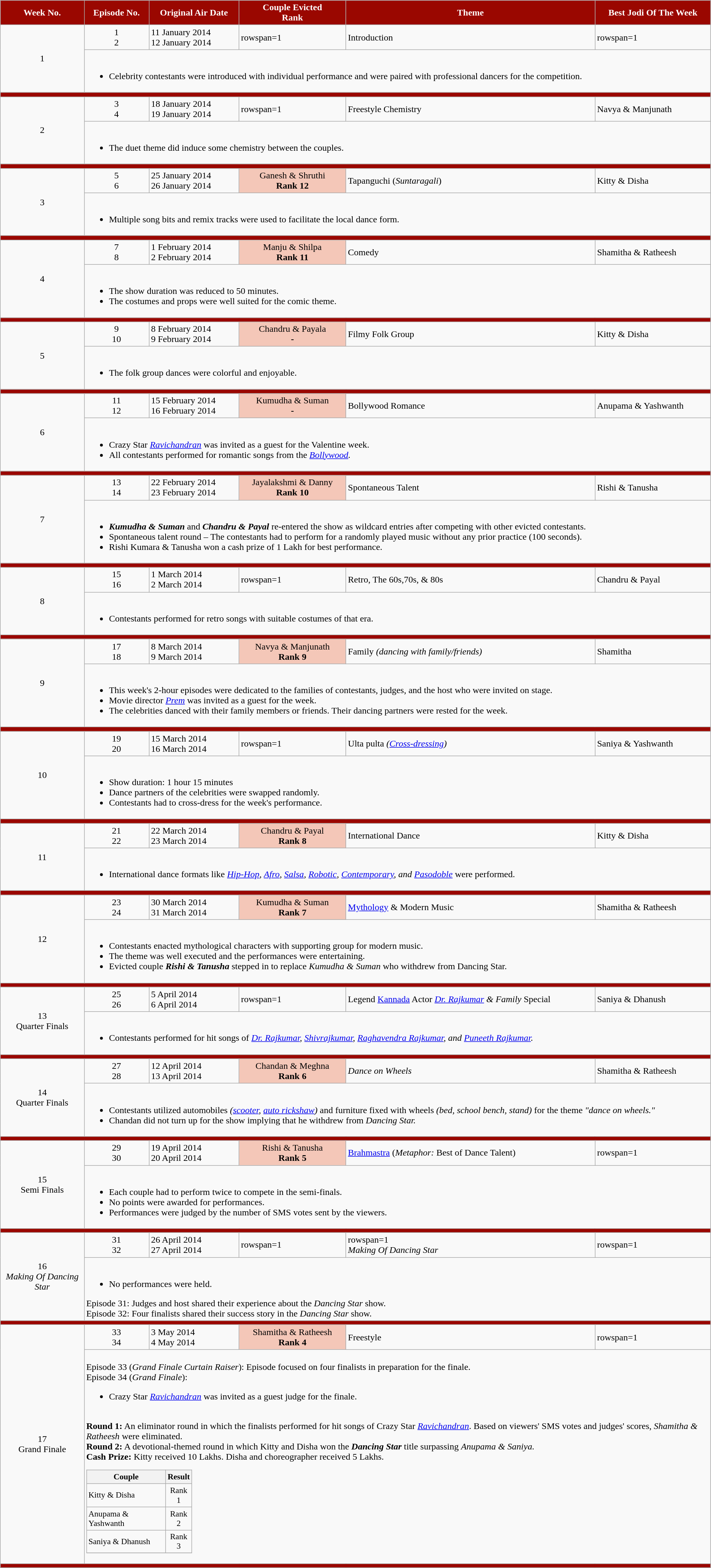<table class="wikitable plainrowheaders" style="width:99%;">
<tr>
<th scope="col" style="background:#9A0700; color:#fff;">Week No.</th>
<th scope="col" style="background:#9A0700; color:#fff;">Episode No.</th>
<th scope="col" style="background:#9A0700; color:#fff;">Original Air Date</th>
<th scope="col" style="background:#9A0700; color:#fff;">Couple Evicted <br> Rank</th>
<th scope="col" style="background:#9A0700; color:#fff;">Theme</th>
<th scope="col" style="background:#9A0700; color:#fff;">Best Jodi Of The Week</th>
</tr>
<tr>
<td style="text-align:center;" rowspan="2">1 <br> </td>
<td style="text-align:center;">1 <br>2</td>
<td>11 January 2014<br> 12 January 2014</td>
<td>rowspan=1 </td>
<td>Introduction</td>
<td>rowspan=1 </td>
</tr>
<tr>
<td style="text-align:left;" colspan="5"><br><ul><li>Celebrity contestants were introduced with individual performance and were paired with professional dancers for the competition.</li></ul></td>
</tr>
<tr>
<th style="background:#9A0700;" colspan="6"></th>
</tr>
<tr>
<td style="text-align:center;" rowspan="2">2</td>
<td style="text-align:center;">3<br>4</td>
<td>18 January 2014 <br>19 January 2014</td>
<td>rowspan=1 </td>
<td>Freestyle Chemistry</td>
<td>Navya & Manjunath</td>
</tr>
<tr>
<td style="text-align:left;" colspan="5"><br><ul><li>The duet theme did induce some chemistry between the couples.</li></ul></td>
</tr>
<tr>
<th style="background:#9A0700;" colspan="6"></th>
</tr>
<tr>
<td style="text-align:center;" rowspan="2">3</td>
<td style="text-align:center;">5<br>6</td>
<td>25 January 2014 <br>26 January 2014</td>
<td style="background:#f4c7b8; text-align: center;">Ganesh & Shruthi <br> <strong>Rank 12</strong></td>
<td>Tapanguchi (<em>Suntaragali</em>)</td>
<td>Kitty & Disha</td>
</tr>
<tr>
<td style="text-align:left;" colspan="5"><br><ul><li>Multiple song bits and remix tracks were used to facilitate the local dance form.</li></ul></td>
</tr>
<tr>
<th style="background:#9A0700;" colspan="6"></th>
</tr>
<tr>
<td style="text-align:center;" rowspan="2">4</td>
<td style="text-align:center;">7<br>8</td>
<td>1 February 2014 <br>2 February 2014</td>
<td style="background:#f4c7b8; text-align: center;">Manju & Shilpa <br> <strong>Rank 11</strong></td>
<td>Comedy</td>
<td>Shamitha & Ratheesh</td>
</tr>
<tr>
<td style="text-align:left;" colspan="5"><br><ul><li>The show duration was reduced to 50 minutes.</li><li>The costumes and props were well suited for the comic theme.</li></ul></td>
</tr>
<tr>
<th style="background:#9A0700;" colspan="6"></th>
</tr>
<tr>
<td style="text-align:center;" rowspan="2">5</td>
<td style="text-align:center;">9<br>10</td>
<td>8 February 2014 <br>9 February 2014</td>
<td style="background:#f4c7b8; text-align: center;">Chandru & Payala <br> <strong>-</strong></td>
<td>Filmy Folk Group</td>
<td>Kitty & Disha</td>
</tr>
<tr>
<td style="text-align:left;" colspan="5"><br><ul><li>The folk group dances were colorful and enjoyable.</li></ul></td>
</tr>
<tr>
<th style="background:#9A0700;" colspan="6"></th>
</tr>
<tr>
<td style="text-align:center;" rowspan="2">6</td>
<td style="text-align:center;">11<br>12</td>
<td>15 February 2014 <br>16 February 2014</td>
<td style="background:#f4c7b8; text-align: center;">Kumudha & Suman  <br> <strong>-</strong></td>
<td>Bollywood Romance</td>
<td>Anupama & Yashwanth</td>
</tr>
<tr>
<td style="text-align:left;" colspan="5"><br><ul><li>Crazy Star <em><a href='#'>Ravichandran</a></em> was invited as a guest for the Valentine week.</li><li>All contestants performed for romantic songs from the <em><a href='#'>Bollywood</a>.</em></li></ul></td>
</tr>
<tr>
<th style="background:#9A0700;" colspan="6"></th>
</tr>
<tr>
<td style="text-align:center;" rowspan="2">7</td>
<td style="text-align:center;">13<br>14</td>
<td>22 February 2014 <br>23 February 2014</td>
<td style="background:#f4c7b8; text-align: center;">Jayalakshmi & Danny  <br> <strong>Rank 10</strong></td>
<td>Spontaneous Talent</td>
<td>Rishi & Tanusha</td>
</tr>
<tr>
<td style="text-align:left;" colspan="5"><br><ul><li><strong><em>Kumudha & Suman</em></strong> and <strong><em>Chandru & Payal</em></strong> re-entered the show as wildcard entries after competing with other evicted contestants.</li><li>Spontaneous talent round – The contestants had to perform for a randomly played music without any prior practice (100 seconds).</li><li>Rishi Kumara & Tanusha won a cash prize of  1 Lakh for best performance.</li></ul></td>
</tr>
<tr>
<th style="background:#9A0700;" colspan="6"></th>
</tr>
<tr>
<td style="text-align:center;" rowspan="2">8</td>
<td style="text-align:center;">15<br>16</td>
<td>1 March 2014 <br> 2 March 2014</td>
<td>rowspan=1 </td>
<td>Retro, The 60s,70s, & 80s</td>
<td>Chandru & Payal</td>
</tr>
<tr>
<td style="text-align:left;" colspan="5"><br><ul><li>Contestants performed for retro songs with suitable costumes of that era.</li></ul></td>
</tr>
<tr>
<th style="background:#9A0700;" colspan="6"></th>
</tr>
<tr>
<td style="text-align:center;" rowspan="2">9</td>
<td style="text-align:center;">17<br>18</td>
<td>8 March 2014 <br> 9 March 2014</td>
<td style="background:#f4c7b8; text-align: center;">Navya & Manjunath  <br> <strong>Rank 9</strong></td>
<td>Family <em>(dancing with family/friends)</em></td>
<td>Shamitha</td>
</tr>
<tr>
<td style="text-align:left;" colspan="5"><br><ul><li>This week's 2-hour episodes were dedicated to the families of contestants, judges, and the host who were invited on stage.</li><li>Movie director <em><a href='#'>Prem</a></em> was invited as a guest for the week.</li><li>The celebrities danced with their family members or friends. Their dancing partners were rested for the week.</li></ul></td>
</tr>
<tr>
<th style="background:#9A0700;" colspan="6"></th>
</tr>
<tr>
<td style="text-align:center;" rowspan="2">10</td>
<td style="text-align:center;">19<br>20</td>
<td>15 March 2014 <br> 16 March 2014</td>
<td>rowspan=1 </td>
<td>Ulta pulta <em>(<a href='#'>Cross-dressing</a>)</em></td>
<td>Saniya & Yashwanth</td>
</tr>
<tr>
<td style="text-align:left;" colspan="5"><br><ul><li>Show duration: 1 hour 15 minutes</li><li>Dance partners of the celebrities were swapped randomly.</li><li>Contestants had to cross-dress for the week's performance.</li></ul></td>
</tr>
<tr>
<th style="background:#9A0700;" colspan="6"></th>
</tr>
<tr>
<td style="text-align:center;" rowspan="2">11</td>
<td style="text-align:center;">21<br>22</td>
<td>22 March 2014 <br> 23 March 2014</td>
<td style="background:#f4c7b8; text-align: center;">Chandru & Payal  <br> <strong>Rank 8</strong></td>
<td>International Dance</td>
<td>Kitty & Disha</td>
</tr>
<tr>
<td style="text-align:left;" colspan="5"><br><ul><li>International dance formats like <em><a href='#'>Hip-Hop</a>, <a href='#'>Afro</a>, <a href='#'>Salsa</a>, <a href='#'>Robotic</a>, <a href='#'>Contemporary</a>, and <a href='#'>Pasodoble</a></em> were performed.</li></ul></td>
</tr>
<tr>
<th style="background:#9A0700;" colspan="6"></th>
</tr>
<tr>
<td style="text-align:center;" rowspan="2">12</td>
<td style="text-align:center;">23<br>24</td>
<td>30 March 2014 <br> 31 March 2014</td>
<td style="background:#f4c7b8; text-align: center;">Kumudha & Suman  <br> <strong>Rank 7</strong></td>
<td><a href='#'>Mythology</a> & Modern Music</td>
<td>Shamitha & Ratheesh</td>
</tr>
<tr>
<td style="text-align:left;" colspan="5"><br><ul><li>Contestants enacted mythological characters with supporting group for modern music.</li><li>The theme was well executed and the performances were entertaining.</li><li>Evicted couple <strong><em>Rishi & Tanusha</em></strong> stepped in to replace <em>Kumudha & Suman</em> who withdrew from Dancing Star.</li></ul></td>
</tr>
<tr>
<th style="background:#9A0700;" colspan="6"></th>
</tr>
<tr>
<td style="text-align:center;" rowspan="2">13 <br> Quarter Finals</td>
<td style="text-align:center;">25<br>26</td>
<td>5 April 2014 <br> 6 April 2014</td>
<td>rowspan=1 </td>
<td>Legend <a href='#'>Kannada</a> Actor <em><a href='#'>Dr. Rajkumar</a> & Family</em> Special</td>
<td>Saniya & Dhanush</td>
</tr>
<tr>
<td style="text-align:left;" colspan="5"><br><ul><li>Contestants performed for hit songs of <em><a href='#'>Dr. Rajkumar</a>, <a href='#'>Shivrajkumar</a>, <a href='#'>Raghavendra Rajkumar</a>, and <a href='#'>Puneeth Rajkumar</a>.</em></li></ul></td>
</tr>
<tr>
<th style="background:#9A0700;" colspan="6"></th>
</tr>
<tr>
<td style="text-align:center;" rowspan="2">14 <br> Quarter Finals</td>
<td style="text-align:center;">27<br>28</td>
<td>12 April 2014 <br> 13 April 2014</td>
<td style="background:#f4c7b8; text-align: center;">Chandan & Meghna  <br> <strong>Rank 6</strong></td>
<td><em>Dance on Wheels</em></td>
<td>Shamitha & Ratheesh</td>
</tr>
<tr>
<td style="text-align:left;" colspan="5"><br><ul><li>Contestants utilized automobiles <em>(<a href='#'>scooter</a>, <a href='#'>auto rickshaw</a>)</em> and furniture fixed with wheels <em>(bed, school bench, stand)</em> for the theme <em>"dance on wheels."</em></li><li>Chandan did not turn up for the show implying that he withdrew from <em>Dancing Star.</em></li></ul></td>
</tr>
<tr>
<th style="background:#9A0700;" colspan="6"></th>
</tr>
<tr>
<td style="text-align:center;" rowspan="2">15 <br> Semi Finals</td>
<td style="text-align:center;">29<br>30</td>
<td>19 April 2014 <br> 20 April 2014</td>
<td style="background:#f4c7b8; text-align: center;">Rishi & Tanusha  <br> <strong>Rank 5</strong></td>
<td><a href='#'>Brahmastra</a> (<em>Metaphor:</em> Best of Dance Talent)</td>
<td>rowspan=1 </td>
</tr>
<tr>
<td style="text-align:left;" colspan="5"><br><ul><li>Each couple had to perform twice to compete in the semi-finals.</li><li>No points were awarded for performances.</li><li>Performances were judged by the number of SMS votes sent by the viewers.</li></ul></td>
</tr>
<tr>
<th style="background:#9A0700;" colspan="6"></th>
</tr>
<tr>
<td style="text-align:center;" rowspan="2">16 <br> <em>Making Of Dancing Star</em></td>
<td style="text-align:center;">31<br>32</td>
<td>26 April 2014 <br> 27 April 2014</td>
<td>rowspan=1 </td>
<td>rowspan=1  <br> <em>Making Of Dancing Star</em></td>
<td>rowspan=1 </td>
</tr>
<tr>
<td style="text-align:left;" colspan="5"><br><ul><li>No performances were held.</li></ul>Episode 31: Judges and host shared their experience about the <em>Dancing Star</em> show. <br>
Episode 32: Four finalists shared their success story in the <em>Dancing Star</em> show.</td>
</tr>
<tr>
<th style="background:#9A0700;" colspan="6"></th>
</tr>
<tr>
<td style="text-align:center;" rowspan="2">17 <br> Grand Finale</td>
<td style="text-align:center;">33<br>34</td>
<td>3 May 2014 <br> 4 May 2014</td>
<td style="background:#f4c7b8; text-align: center;">Shamitha & Ratheesh  <br> <strong>Rank 4</strong></td>
<td>Freestyle</td>
<td>rowspan=1 </td>
</tr>
<tr>
<td style="text-align:left;" colspan="5"><br>Episode 33 (<em>Grand Finale Curtain Raiser</em>): Episode focused on four finalists in preparation for the finale. <br>Episode 34 (<em>Grand Finale</em>):<ul><li>Crazy Star <em><a href='#'>Ravichandran</a></em> was invited as a guest judge for the finale.</li></ul><br>
<strong>Round 1:</strong> An eliminator round in which the finalists performed for hit songs of Crazy Star <em><a href='#'>Ravichandran</a></em>. Based on viewers' SMS votes and judges' scores, <em>Shamitha & Ratheesh</em> were eliminated.<br>
<strong>Round 2:</strong> A devotional-themed round in which Kitty and Disha won the <strong><em>Dancing Star</em></strong> title surpassing <em>Anupama & Saniya.</em><br> 
<strong>Cash Prize:</strong> Kitty received 10 Lakhs. Disha and choreographer received 5 Lakhs.<table class="wikitable collapsible collapsed" style="width:17%; font-size:90%;">
<tr>
<th>Couple</th>
<th style="width: 20%;">Result</th>
</tr>
<tr>
<td>Kitty & Disha</td>
<td align="center">Rank 1</td>
</tr>
<tr>
<td>Anupama & Yashwanth</td>
<td align="center">Rank 2</td>
</tr>
<tr>
<td>Saniya & Dhanush</td>
<td align="center">Rank 3</td>
</tr>
<tr>
</tr>
</table>
</td>
</tr>
<tr>
<th style="background:#9A0700;" colspan="6"></th>
</tr>
<tr>
</tr>
</table>
